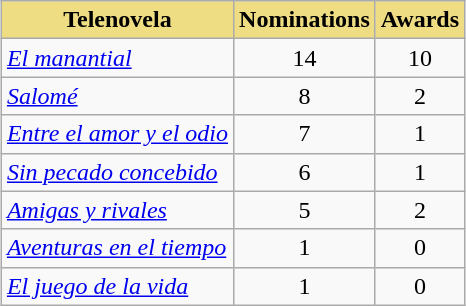<table class="wikitable sortable" style="margin:1em auto;">
<tr>
<th style="background-color:#EEDD82;">Telenovela</th>
<th style="background-color:#EEDD82;">Nominations</th>
<th style="background-color:#EEDD82;">Awards</th>
</tr>
<tr>
<td><em><a href='#'>El manantial</a></em></td>
<td style="text-align:center;">14</td>
<td style="text-align:center;">10</td>
</tr>
<tr>
<td><em><a href='#'>Salomé</a></em></td>
<td style="text-align:center;">8</td>
<td style="text-align:center;">2</td>
</tr>
<tr>
<td><em><a href='#'>Entre el amor y el odio</a></em></td>
<td style="text-align:center;">7</td>
<td style="text-align:center;">1</td>
</tr>
<tr>
<td><em><a href='#'>Sin pecado concebido</a></em></td>
<td style="text-align:center;">6</td>
<td style="text-align:center;">1</td>
</tr>
<tr>
<td><em><a href='#'>Amigas y rivales</a></em></td>
<td style="text-align:center;">5</td>
<td style="text-align:center;">2</td>
</tr>
<tr>
<td><em><a href='#'>Aventuras en el tiempo</a></em></td>
<td style="text-align:center;">1</td>
<td style="text-align:center;">0</td>
</tr>
<tr>
<td><em><a href='#'>El juego de la vida</a></em></td>
<td style="text-align:center;">1</td>
<td style="text-align:center;">0</td>
</tr>
</table>
